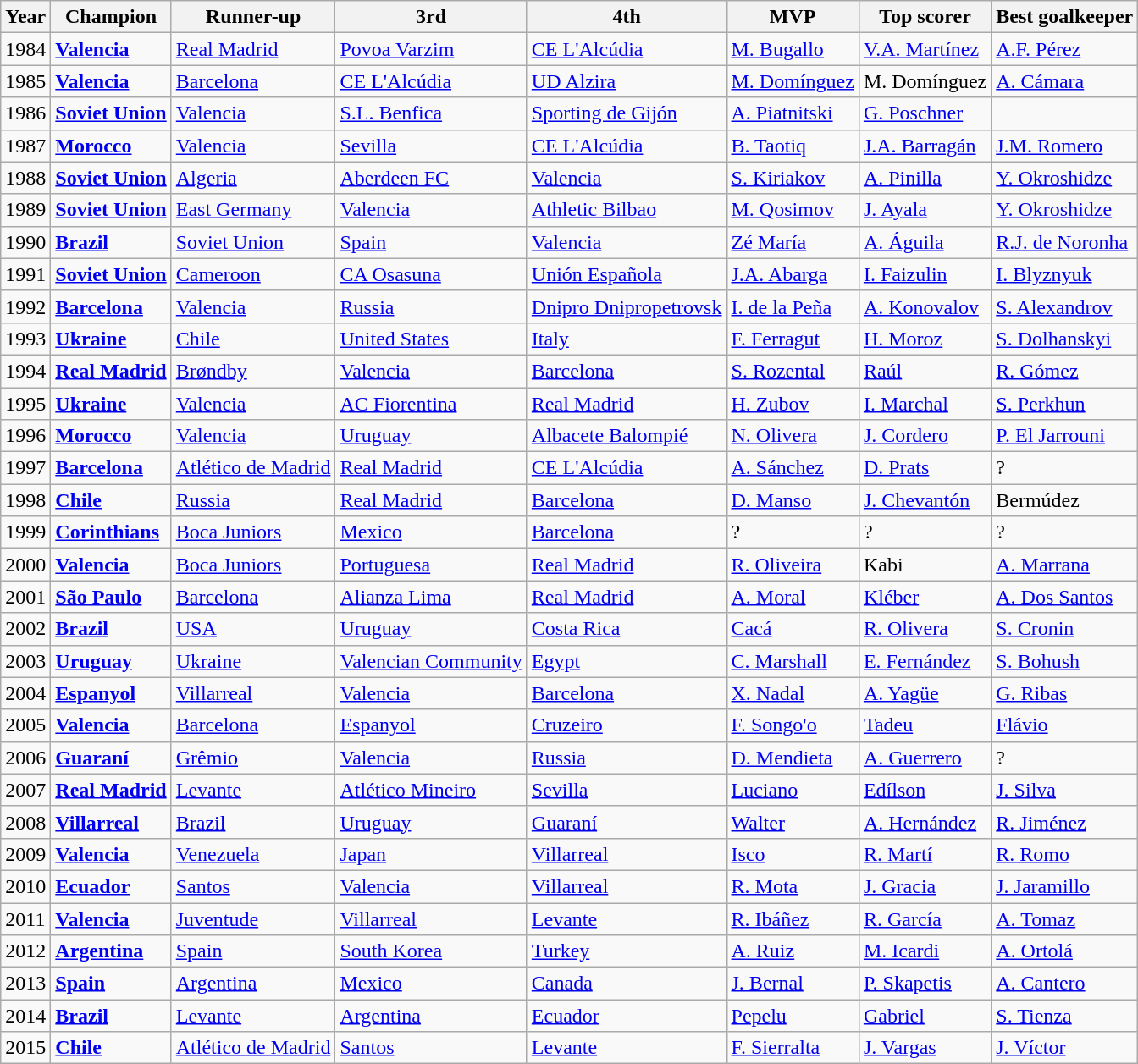<table class="wikitable">
<tr>
<th>Year</th>
<th>Champion</th>
<th>Runner-up</th>
<th>3rd</th>
<th>4th</th>
<th>MVP</th>
<th>Top scorer</th>
<th>Best goalkeeper</th>
</tr>
<tr>
<td>1984</td>
<td> <strong><a href='#'>Valencia</a></strong></td>
<td> <a href='#'>Real Madrid</a></td>
<td> <a href='#'>Povoa Varzim</a></td>
<td> <a href='#'>CE L'Alcúdia</a></td>
<td> <a href='#'>M. Bugallo</a></td>
<td> <a href='#'>V.A. Martínez</a></td>
<td> <a href='#'>A.F. Pérez</a></td>
</tr>
<tr>
<td>1985</td>
<td> <strong><a href='#'>Valencia</a></strong></td>
<td> <a href='#'>Barcelona</a></td>
<td> <a href='#'>CE L'Alcúdia</a></td>
<td> <a href='#'>UD Alzira</a></td>
<td> <a href='#'>M. Domínguez</a></td>
<td> M. Domínguez</td>
<td> <a href='#'>A. Cámara</a></td>
</tr>
<tr>
<td>1986</td>
<td> <strong><a href='#'>Soviet Union</a></strong></td>
<td> <a href='#'>Valencia</a></td>
<td> <a href='#'>S.L. Benfica</a></td>
<td> <a href='#'>Sporting de Gijón</a></td>
<td> <a href='#'>A. Piatnitski</a></td>
<td> <a href='#'>G. Poschner</a></td>
<td></td>
</tr>
<tr>
<td>1987</td>
<td> <strong><a href='#'>Morocco</a></strong></td>
<td> <a href='#'>Valencia</a></td>
<td> <a href='#'>Sevilla</a></td>
<td> <a href='#'>CE L'Alcúdia</a></td>
<td> <a href='#'>B. Taotiq</a></td>
<td> <a href='#'>J.A. Barragán</a></td>
<td> <a href='#'>J.M. Romero</a></td>
</tr>
<tr>
<td>1988</td>
<td> <strong><a href='#'>Soviet Union</a></strong></td>
<td> <a href='#'>Algeria</a></td>
<td> <a href='#'>Aberdeen FC</a></td>
<td> <a href='#'>Valencia</a></td>
<td> <a href='#'>S. Kiriakov</a></td>
<td> <a href='#'>A. Pinilla</a></td>
<td> <a href='#'>Y. Okroshidze</a></td>
</tr>
<tr>
<td>1989</td>
<td> <strong><a href='#'>Soviet Union</a></strong></td>
<td> <a href='#'>East Germany</a></td>
<td> <a href='#'>Valencia</a></td>
<td> <a href='#'>Athletic Bilbao</a></td>
<td> <a href='#'>M. Qosimov</a></td>
<td> <a href='#'>J. Ayala</a></td>
<td> <a href='#'>Y. Okroshidze</a></td>
</tr>
<tr>
<td>1990</td>
<td> <strong><a href='#'>Brazil</a></strong></td>
<td> <a href='#'>Soviet Union</a></td>
<td> <a href='#'>Spain</a></td>
<td> <a href='#'>Valencia</a></td>
<td> <a href='#'>Zé María</a></td>
<td> <a href='#'>A. Águila</a></td>
<td> <a href='#'>R.J. de Noronha</a></td>
</tr>
<tr>
<td>1991</td>
<td> <strong><a href='#'>Soviet Union</a></strong></td>
<td> <a href='#'>Cameroon</a></td>
<td> <a href='#'>CA Osasuna</a></td>
<td> <a href='#'>Unión Española</a></td>
<td> <a href='#'>J.A. Abarga</a></td>
<td> <a href='#'>I. Faizulin</a></td>
<td> <a href='#'>I. Blyznyuk</a></td>
</tr>
<tr>
<td>1992</td>
<td> <strong><a href='#'>Barcelona</a></strong></td>
<td> <a href='#'>Valencia</a></td>
<td> <a href='#'>Russia</a></td>
<td> <a href='#'>Dnipro Dnipropetrovsk</a></td>
<td> <a href='#'>I. de la Peña</a></td>
<td> <a href='#'>A. Konovalov</a></td>
<td> <a href='#'>S. Alexandrov</a></td>
</tr>
<tr>
<td>1993</td>
<td> <strong><a href='#'>Ukraine</a></strong></td>
<td> <a href='#'>Chile</a></td>
<td> <a href='#'>United States</a></td>
<td> <a href='#'>Italy</a></td>
<td> <a href='#'>F. Ferragut</a></td>
<td> <a href='#'>H. Moroz</a></td>
<td> <a href='#'>S. Dolhanskyi</a></td>
</tr>
<tr>
<td>1994</td>
<td> <strong><a href='#'>Real Madrid</a></strong></td>
<td> <a href='#'>Brøndby</a></td>
<td> <a href='#'>Valencia</a></td>
<td> <a href='#'>Barcelona</a></td>
<td> <a href='#'>S. Rozental</a></td>
<td> <a href='#'>Raúl</a></td>
<td> <a href='#'>R. Gómez</a></td>
</tr>
<tr>
<td>1995</td>
<td> <strong><a href='#'>Ukraine</a></strong></td>
<td> <a href='#'>Valencia</a></td>
<td> <a href='#'>AC Fiorentina</a></td>
<td> <a href='#'>Real Madrid</a></td>
<td> <a href='#'>H. Zubov</a></td>
<td> <a href='#'>I. Marchal</a></td>
<td> <a href='#'>S. Perkhun</a></td>
</tr>
<tr>
<td>1996</td>
<td> <strong><a href='#'>Morocco</a></strong></td>
<td> <a href='#'>Valencia</a></td>
<td> <a href='#'>Uruguay</a></td>
<td> <a href='#'>Albacete Balompié</a></td>
<td> <a href='#'>N. Olivera</a></td>
<td> <a href='#'>J. Cordero</a></td>
<td> <a href='#'>P. El Jarrouni</a></td>
</tr>
<tr>
<td>1997</td>
<td> <strong><a href='#'>Barcelona</a></strong></td>
<td> <a href='#'>Atlético de Madrid</a></td>
<td> <a href='#'>Real Madrid</a></td>
<td> <a href='#'>CE L'Alcúdia</a></td>
<td> <a href='#'>A. Sánchez</a></td>
<td> <a href='#'>D. Prats</a></td>
<td>?</td>
</tr>
<tr>
<td>1998</td>
<td> <strong><a href='#'>Chile</a></strong></td>
<td> <a href='#'>Russia</a></td>
<td> <a href='#'>Real Madrid</a></td>
<td> <a href='#'>Barcelona</a></td>
<td> <a href='#'>D. Manso</a></td>
<td> <a href='#'>J. Chevantón</a></td>
<td> Bermúdez</td>
</tr>
<tr>
<td>1999</td>
<td> <strong><a href='#'>Corinthians</a></strong></td>
<td> <a href='#'>Boca Juniors</a></td>
<td> <a href='#'>Mexico</a></td>
<td> <a href='#'>Barcelona</a></td>
<td>?</td>
<td>?</td>
<td>?</td>
</tr>
<tr>
<td>2000</td>
<td> <strong><a href='#'>Valencia</a></strong></td>
<td> <a href='#'>Boca Juniors</a></td>
<td> <a href='#'>Portuguesa</a></td>
<td> <a href='#'>Real Madrid</a></td>
<td> <a href='#'>R. Oliveira</a></td>
<td> Kabi</td>
<td> <a href='#'>A. Marrana</a></td>
</tr>
<tr>
<td>2001</td>
<td> <strong><a href='#'>São Paulo</a></strong></td>
<td> <a href='#'>Barcelona</a></td>
<td> <a href='#'>Alianza Lima</a></td>
<td> <a href='#'>Real Madrid</a></td>
<td> <a href='#'>A. Moral</a></td>
<td> <a href='#'>Kléber</a></td>
<td> <a href='#'>A. Dos Santos</a></td>
</tr>
<tr>
<td>2002</td>
<td> <strong><a href='#'>Brazil</a></strong></td>
<td> <a href='#'>USA</a></td>
<td> <a href='#'>Uruguay</a></td>
<td> <a href='#'>Costa Rica</a></td>
<td> <a href='#'>Cacá</a></td>
<td> <a href='#'>R. Olivera</a></td>
<td> <a href='#'>S. Cronin</a></td>
</tr>
<tr>
<td>2003</td>
<td> <strong><a href='#'>Uruguay</a></strong></td>
<td> <a href='#'>Ukraine</a></td>
<td> <a href='#'>Valencian Community</a></td>
<td> <a href='#'>Egypt</a></td>
<td> <a href='#'>C. Marshall</a></td>
<td> <a href='#'>E. Fernández</a></td>
<td> <a href='#'>S. Bohush</a></td>
</tr>
<tr>
<td>2004</td>
<td> <strong><a href='#'>Espanyol</a></strong></td>
<td> <a href='#'>Villarreal</a></td>
<td> <a href='#'>Valencia</a></td>
<td> <a href='#'>Barcelona</a></td>
<td> <a href='#'>X. Nadal</a></td>
<td> <a href='#'>A. Yagüe</a></td>
<td> <a href='#'>G. Ribas</a></td>
</tr>
<tr>
<td>2005</td>
<td> <strong><a href='#'>Valencia</a></strong></td>
<td> <a href='#'>Barcelona</a></td>
<td> <a href='#'>Espanyol</a></td>
<td> <a href='#'>Cruzeiro</a></td>
<td> <a href='#'>F. Songo'o</a></td>
<td> <a href='#'>Tadeu</a></td>
<td> <a href='#'>Flávio</a></td>
</tr>
<tr>
<td>2006</td>
<td> <strong><a href='#'>Guaraní</a></strong></td>
<td> <a href='#'>Grêmio</a></td>
<td> <a href='#'>Valencia</a></td>
<td> <a href='#'>Russia</a></td>
<td> <a href='#'>D. Mendieta</a></td>
<td> <a href='#'>A. Guerrero</a></td>
<td>?</td>
</tr>
<tr>
<td>2007</td>
<td> <strong><a href='#'>Real Madrid</a></strong></td>
<td> <a href='#'>Levante</a></td>
<td> <a href='#'>Atlético Mineiro</a></td>
<td> <a href='#'>Sevilla</a></td>
<td> <a href='#'>Luciano</a></td>
<td> <a href='#'>Edílson</a></td>
<td> <a href='#'>J. Silva</a></td>
</tr>
<tr>
<td>2008</td>
<td> <strong><a href='#'>Villarreal</a></strong></td>
<td> <a href='#'>Brazil</a></td>
<td> <a href='#'>Uruguay</a></td>
<td> <a href='#'>Guaraní</a></td>
<td> <a href='#'>Walter</a></td>
<td> <a href='#'>A. Hernández</a></td>
<td> <a href='#'>R. Jiménez</a></td>
</tr>
<tr>
<td>2009</td>
<td> <strong><a href='#'>Valencia</a></strong></td>
<td> <a href='#'>Venezuela</a></td>
<td> <a href='#'>Japan</a></td>
<td> <a href='#'>Villarreal</a></td>
<td> <a href='#'>Isco</a></td>
<td> <a href='#'>R. Martí</a></td>
<td> <a href='#'>R. Romo</a></td>
</tr>
<tr>
<td>2010</td>
<td> <strong><a href='#'>Ecuador</a></strong></td>
<td> <a href='#'>Santos</a></td>
<td> <a href='#'>Valencia</a></td>
<td> <a href='#'>Villarreal</a></td>
<td> <a href='#'>R. Mota</a></td>
<td> <a href='#'>J. Gracia</a></td>
<td> <a href='#'>J. Jaramillo</a></td>
</tr>
<tr>
<td>2011</td>
<td> <strong><a href='#'>Valencia</a></strong></td>
<td> <a href='#'>Juventude</a></td>
<td> <a href='#'>Villarreal</a></td>
<td> <a href='#'>Levante</a></td>
<td> <a href='#'>R. Ibáñez</a></td>
<td> <a href='#'>R. García</a></td>
<td> <a href='#'>A. Tomaz</a></td>
</tr>
<tr>
<td>2012</td>
<td> <strong><a href='#'>Argentina</a></strong></td>
<td> <a href='#'>Spain</a></td>
<td> <a href='#'>South Korea</a></td>
<td> <a href='#'>Turkey</a></td>
<td> <a href='#'>A. Ruiz</a></td>
<td> <a href='#'>M. Icardi</a></td>
<td> <a href='#'>A. Ortolá</a></td>
</tr>
<tr>
<td>2013</td>
<td> <strong><a href='#'>Spain</a></strong></td>
<td> <a href='#'>Argentina</a></td>
<td> <a href='#'>Mexico</a></td>
<td> <a href='#'>Canada</a></td>
<td> <a href='#'>J. Bernal</a></td>
<td> <a href='#'>P. Skapetis</a></td>
<td> <a href='#'>A. Cantero</a></td>
</tr>
<tr>
<td>2014</td>
<td> <strong><a href='#'>Brazil</a></strong></td>
<td> <a href='#'>Levante</a></td>
<td> <a href='#'>Argentina</a></td>
<td> <a href='#'>Ecuador</a></td>
<td> <a href='#'>Pepelu</a></td>
<td> <a href='#'>Gabriel</a></td>
<td> <a href='#'>S. Tienza</a></td>
</tr>
<tr>
<td>2015</td>
<td> <strong><a href='#'>Chile</a></strong></td>
<td> <a href='#'>Atlético de Madrid</a></td>
<td> <a href='#'>Santos</a></td>
<td> <a href='#'>Levante</a></td>
<td> <a href='#'>F. Sierralta</a></td>
<td> <a href='#'>J. Vargas</a></td>
<td> <a href='#'>J. Víctor</a></td>
</tr>
</table>
